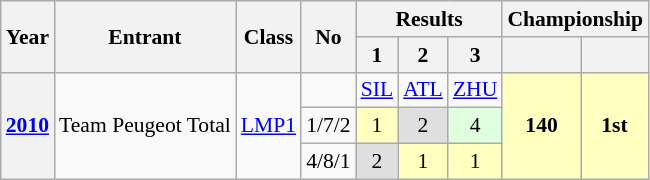<table class="wikitable" style="text-align:center; font-size:90%">
<tr>
<th rowspan=2>Year</th>
<th rowspan=2>Entrant</th>
<th rowspan=2>Class</th>
<th rowspan=2>No</th>
<th colspan=3>Results</th>
<th colspan=2>Championship</th>
</tr>
<tr>
<th>1</th>
<th>2</th>
<th>3</th>
<th></th>
<th></th>
</tr>
<tr>
<th rowspan=3><a href='#'>2010</a></th>
<td rowspan=3> Team Peugeot Total</td>
<td rowspan=3><a href='#'>LMP1</a></td>
<td></td>
<td><a href='#'>SIL</a></td>
<td><a href='#'>ATL</a></td>
<td><a href='#'>ZHU</a></td>
<th rowspan=3 style="background:#ffffbf;">140</th>
<th rowspan=3 style="background:#ffffbf;">1st</th>
</tr>
<tr>
<td>1/7/2</td>
<td style="background:#ffffbf;">1</td>
<td style="background:#dfdfdf;">2</td>
<td style="background:#dfffdf;">4</td>
</tr>
<tr>
<td>4/8/1</td>
<td style="background:#dfdfdf;">2</td>
<td style="background:#ffffbf;">1</td>
<td style="background:#ffffbf;">1</td>
</tr>
</table>
